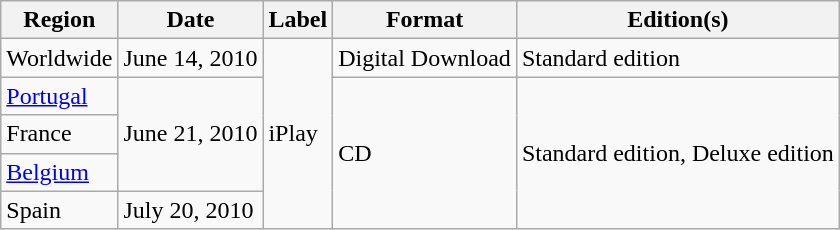<table class="wikitable">
<tr>
<th>Region</th>
<th>Date</th>
<th>Label</th>
<th>Format</th>
<th>Edition(s)</th>
</tr>
<tr>
<td>Worldwide</td>
<td>June 14, 2010</td>
<td rowspan="5">iPlay</td>
<td>Digital Download</td>
<td>Standard edition</td>
</tr>
<tr>
<td><a href='#'>Portugal</a></td>
<td rowspan="3">June 21, 2010</td>
<td rowspan="4">CD</td>
<td rowspan="4">Standard edition, Deluxe edition</td>
</tr>
<tr>
<td>France</td>
</tr>
<tr>
<td><a href='#'>Belgium</a></td>
</tr>
<tr>
<td>Spain</td>
<td>July 20, 2010</td>
</tr>
</table>
